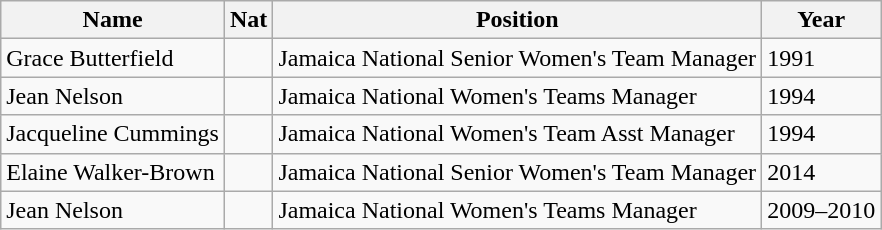<table class="wikitable">
<tr>
<th>Name</th>
<th>Nat</th>
<th>Position</th>
<th>Year</th>
</tr>
<tr>
<td>Grace Butterfield</td>
<td></td>
<td>Jamaica National Senior Women's Team Manager</td>
<td>1991</td>
</tr>
<tr>
<td>Jean Nelson</td>
<td></td>
<td>Jamaica National Women's Teams Manager</td>
<td>1994</td>
</tr>
<tr>
<td>Jacqueline Cummings</td>
<td></td>
<td>Jamaica National Women's Team Asst Manager</td>
<td>1994</td>
</tr>
<tr>
<td>Elaine Walker-Brown</td>
<td></td>
<td>Jamaica National Senior Women's Team Manager</td>
<td>2014</td>
</tr>
<tr>
<td>Jean Nelson</td>
<td></td>
<td>Jamaica National Women's Teams Manager</td>
<td>2009–2010</td>
</tr>
</table>
